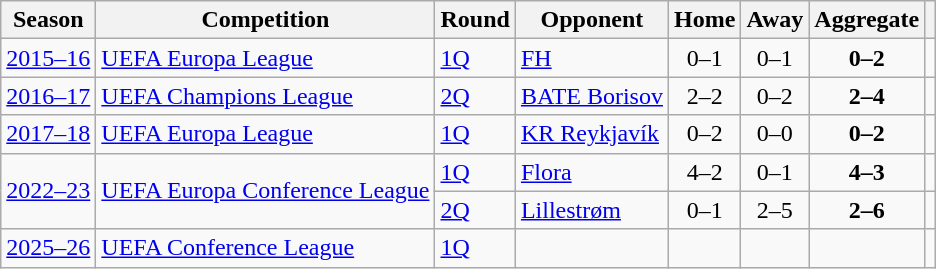<table class="wikitable" style="text-align:left">
<tr>
<th>Season</th>
<th>Competition</th>
<th>Round</th>
<th>Opponent</th>
<th>Home</th>
<th>Away</th>
<th>Aggregate</th>
<th></th>
</tr>
<tr>
<td><a href='#'>2015–16</a></td>
<td><a href='#'>UEFA Europa League</a></td>
<td><a href='#'>1Q</a></td>
<td> <a href='#'>FH</a></td>
<td style="text-align:center;">0–1</td>
<td style="text-align:center;">0–1</td>
<td style="text-align:center;"><strong>0–2</strong></td>
<td></td>
</tr>
<tr>
<td><a href='#'>2016–17</a></td>
<td><a href='#'>UEFA Champions League</a></td>
<td><a href='#'>2Q</a></td>
<td> <a href='#'>BATE Borisov</a></td>
<td style="text-align:center;">2–2</td>
<td style="text-align:center;">0–2</td>
<td style="text-align:center;"><strong>2–4</strong></td>
<td></td>
</tr>
<tr>
<td><a href='#'>2017–18</a></td>
<td><a href='#'>UEFA Europa League</a></td>
<td><a href='#'>1Q</a></td>
<td> <a href='#'>KR Reykjavík</a></td>
<td style="text-align:center;">0–2</td>
<td style="text-align:center;">0–0</td>
<td style="text-align:center;"><strong>0–2</strong></td>
<td></td>
</tr>
<tr>
<td rowspan=2><a href='#'>2022–23</a></td>
<td rowspan=2><a href='#'>UEFA Europa Conference League</a></td>
<td><a href='#'>1Q</a></td>
<td> <a href='#'>Flora</a></td>
<td style="text-align:center;">4–2 </td>
<td style="text-align:center;">0–1</td>
<td style="text-align:center;"><strong>4–3</strong></td>
<td></td>
</tr>
<tr>
<td><a href='#'>2Q</a></td>
<td> <a href='#'>Lillestrøm</a></td>
<td style="text-align:center;">0–1</td>
<td style="text-align:center;">2–5</td>
<td style="text-align:center;"><strong>2–6</strong></td>
<td></td>
</tr>
<tr>
<td><a href='#'>2025–26</a></td>
<td><a href='#'>UEFA Conference League</a></td>
<td><a href='#'>1Q</a></td>
<td></td>
<td style="text-align:center;"></td>
<td style="text-align:center;"></td>
<td style="text-align:center;"></td>
<td></td>
</tr>
</table>
